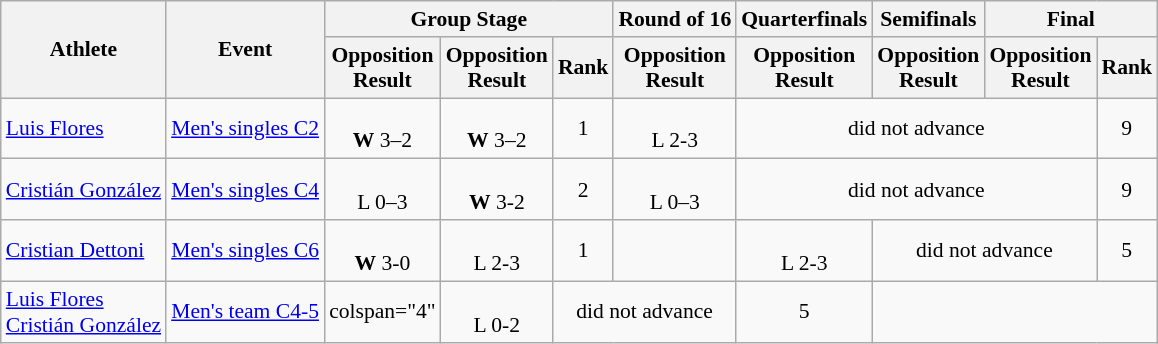<table class=wikitable style="font-size:90%">
<tr>
<th rowspan="2">Athlete</th>
<th rowspan="2">Event</th>
<th colspan="3">Group Stage</th>
<th>Round of 16</th>
<th>Quarterfinals</th>
<th>Semifinals</th>
<th colspan="2">Final</th>
</tr>
<tr>
<th>Opposition<br>Result</th>
<th>Opposition<br>Result</th>
<th>Rank</th>
<th>Opposition<br>Result</th>
<th>Opposition<br>Result</th>
<th>Opposition<br>Result</th>
<th>Opposition<br>Result</th>
<th>Rank</th>
</tr>
<tr align=center>
<td align=left><a href='#'>Luis Flores</a></td>
<td align=left><a href='#'>Men's singles C2</a></td>
<td><br><strong>W</strong> 3–2</td>
<td><br><strong>W</strong> 3–2</td>
<td>1</td>
<td><br>L 2-3</td>
<td colspan="3">did not advance</td>
<td>9</td>
</tr>
<tr align=center>
<td align=left><a href='#'>Cristián González</a></td>
<td align=left><a href='#'>Men's singles C4</a></td>
<td><br>L 0–3</td>
<td><br><strong>W</strong> 3-2</td>
<td>2</td>
<td><br>L 0–3</td>
<td colspan="3">did not advance</td>
<td>9</td>
</tr>
<tr align=center>
<td align=left><a href='#'>Cristian Dettoni</a></td>
<td align=left><a href='#'>Men's singles C6</a></td>
<td><br><strong>W</strong> 3-0</td>
<td><br>L 2-3</td>
<td>1</td>
<td></td>
<td><br>L 2-3</td>
<td colspan="2">did not advance</td>
<td>5</td>
</tr>
<tr align=center>
<td align=left><a href='#'>Luis Flores</a><br><a href='#'>Cristián González</a></td>
<td align=left><a href='#'>Men's team C4-5</a></td>
<td>colspan="4" </td>
<td><br>L 0-2</td>
<td colspan="2">did not advance</td>
<td>5</td>
</tr>
</table>
